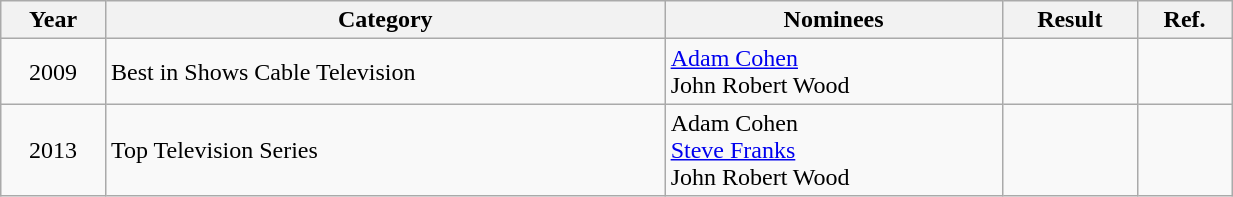<table class="wikitable plainrowheaders" style="width:65%;">
<tr>
<th scope="col">Year</th>
<th scope="col">Category</th>
<th scope="col">Nominees</th>
<th scope="col">Result</th>
<th scope="col">Ref.</th>
</tr>
<tr>
<td style="text-align:center;">2009</td>
<td>Best in Shows  Cable Television</td>
<td><a href='#'>Adam Cohen</a><br>John Robert Wood</td>
<td></td>
<td style="text-align:center;"></td>
</tr>
<tr>
<td style="text-align:center;">2013</td>
<td>Top Television Series</td>
<td>Adam Cohen<br><a href='#'>Steve Franks</a><br>John Robert Wood</td>
<td></td>
<td style="text-align:center;"></td>
</tr>
</table>
